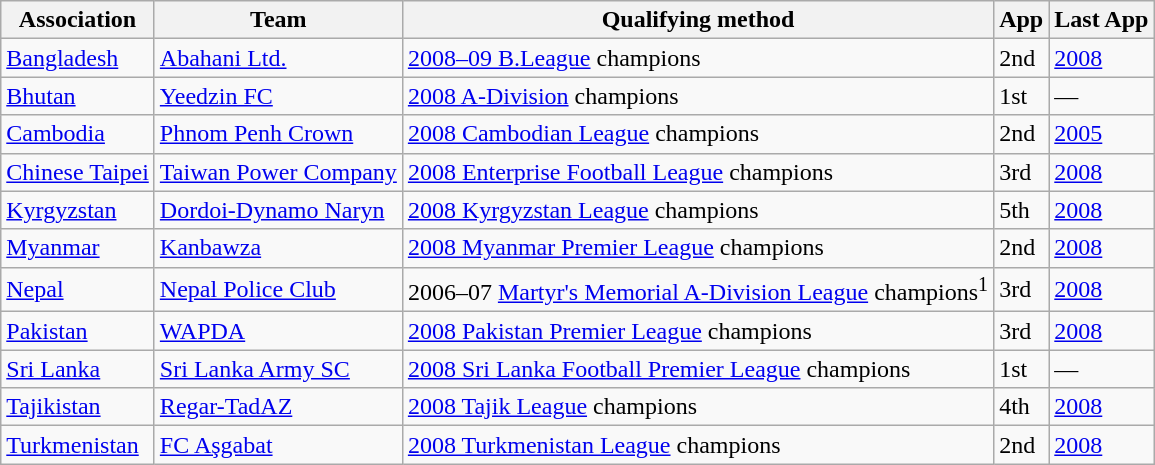<table class="wikitable">
<tr>
<th>Association</th>
<th>Team</th>
<th>Qualifying method</th>
<th>App</th>
<th>Last App</th>
</tr>
<tr>
<td> <a href='#'>Bangladesh</a></td>
<td><a href='#'>Abahani Ltd.</a></td>
<td><a href='#'>2008–09 B.League</a> champions</td>
<td>2nd</td>
<td><a href='#'>2008</a></td>
</tr>
<tr>
<td> <a href='#'>Bhutan</a></td>
<td><a href='#'>Yeedzin FC</a></td>
<td><a href='#'>2008 A-Division</a> champions</td>
<td>1st</td>
<td>—</td>
</tr>
<tr>
<td> <a href='#'>Cambodia</a></td>
<td><a href='#'>Phnom Penh Crown</a></td>
<td><a href='#'>2008 Cambodian League</a> champions</td>
<td>2nd</td>
<td><a href='#'>2005</a></td>
</tr>
<tr>
<td> <a href='#'>Chinese Taipei</a></td>
<td><a href='#'>Taiwan Power Company</a></td>
<td><a href='#'>2008 Enterprise Football League</a> champions</td>
<td>3rd</td>
<td><a href='#'>2008</a></td>
</tr>
<tr>
<td> <a href='#'>Kyrgyzstan</a></td>
<td><a href='#'>Dordoi-Dynamo Naryn</a></td>
<td><a href='#'>2008 Kyrgyzstan League</a> champions</td>
<td>5th</td>
<td><a href='#'>2008</a></td>
</tr>
<tr>
<td> <a href='#'>Myanmar</a></td>
<td><a href='#'>Kanbawza</a></td>
<td><a href='#'>2008 Myanmar Premier League</a> champions</td>
<td>2nd</td>
<td><a href='#'>2008</a></td>
</tr>
<tr>
<td> <a href='#'>Nepal</a></td>
<td><a href='#'>Nepal Police Club</a></td>
<td>2006–07 <a href='#'>Martyr's Memorial A-Division League</a> champions<sup>1</sup></td>
<td>3rd</td>
<td><a href='#'>2008</a></td>
</tr>
<tr>
<td> <a href='#'>Pakistan</a></td>
<td><a href='#'>WAPDA</a></td>
<td><a href='#'>2008 Pakistan Premier League</a> champions</td>
<td>3rd</td>
<td><a href='#'>2008</a></td>
</tr>
<tr>
<td> <a href='#'>Sri Lanka</a></td>
<td><a href='#'>Sri Lanka Army SC</a></td>
<td><a href='#'>2008 Sri Lanka Football Premier League</a> champions</td>
<td>1st</td>
<td>—</td>
</tr>
<tr>
<td> <a href='#'>Tajikistan</a></td>
<td><a href='#'>Regar-TadAZ</a></td>
<td><a href='#'>2008 Tajik League</a> champions</td>
<td>4th</td>
<td><a href='#'>2008</a></td>
</tr>
<tr>
<td> <a href='#'>Turkmenistan</a></td>
<td><a href='#'>FC Aşgabat</a></td>
<td><a href='#'>2008 Turkmenistan League</a> champions</td>
<td>2nd</td>
<td><a href='#'>2008</a></td>
</tr>
</table>
